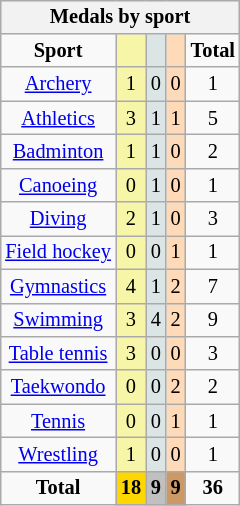<table class="wikitable" style="font-size:85%; float:right;">
<tr style="background:#efefef;">
<th colspan=7>Medals by sport</th>
</tr>
<tr align=center>
<td><strong>Sport</strong></td>
<td style="background:#f7f6a8;"></td>
<td style="background:#dce5e5;"></td>
<td style="background:#ffdab9;"></td>
<td><strong>Total</strong></td>
</tr>
<tr align=center>
<td><a href='#'>Archery</a></td>
<td style="background:#f7f6a8;">1</td>
<td style="background:#dce5e5;">0</td>
<td style="background:#ffdab9;">0</td>
<td>1</td>
</tr>
<tr align=center>
<td><a href='#'>Athletics</a></td>
<td style="background:#f7f6a8;">3</td>
<td style="background:#dce5e5;">1</td>
<td style="background:#ffdab9;">1</td>
<td>5</td>
</tr>
<tr align=center>
<td><a href='#'>Badminton</a></td>
<td style="background:#f7f6a8;">1</td>
<td style="background:#dce5e5;">1</td>
<td style="background:#ffdab9;">0</td>
<td>2</td>
</tr>
<tr align=center>
<td><a href='#'>Canoeing</a></td>
<td style="background:#f7f6a8;">0</td>
<td style="background:#dce5e5;">1</td>
<td style="background:#ffdab9;">0</td>
<td>1</td>
</tr>
<tr align=center>
<td><a href='#'>Diving</a></td>
<td style="background:#f7f6a8;">2</td>
<td style="background:#dce5e5;">1</td>
<td style="background:#ffdab9;">0</td>
<td>3</td>
</tr>
<tr align=center>
<td><a href='#'>Field hockey</a></td>
<td style="background:#f7f6a8;">0</td>
<td style="background:#dce5e5;">0</td>
<td style="background:#ffdab9;">1</td>
<td>1</td>
</tr>
<tr align=center>
<td><a href='#'>Gymnastics</a></td>
<td style="background:#f7f6a8;">4</td>
<td style="background:#dce5e5;">1</td>
<td style="background:#ffdab9;">2</td>
<td>7</td>
</tr>
<tr align=center>
<td><a href='#'>Swimming</a></td>
<td style="background:#f7f6a8;">3</td>
<td style="background:#dce5e5;">4</td>
<td style="background:#ffdab9;">2</td>
<td>9</td>
</tr>
<tr align=center>
<td><a href='#'>Table tennis</a></td>
<td style="background:#f7f6a8;">3</td>
<td style="background:#dce5e5;">0</td>
<td style="background:#ffdab9;">0</td>
<td>3</td>
</tr>
<tr align=center>
<td><a href='#'>Taekwondo</a></td>
<td style="background:#f7f6a8;">0</td>
<td style="background:#dce5e5;">0</td>
<td style="background:#ffdab9;">2</td>
<td>2</td>
</tr>
<tr align=center>
<td><a href='#'>Tennis</a></td>
<td style="background:#f7f6a8;">0</td>
<td style="background:#dce5e5;">0</td>
<td style="background:#ffdab9;">1</td>
<td>1</td>
</tr>
<tr align=center>
<td><a href='#'>Wrestling</a></td>
<td style="background:#f7f6a8;">1</td>
<td style="background:#dce5e5;">0</td>
<td style="background:#ffdab9;">0</td>
<td>1</td>
</tr>
<tr align=center>
<td><strong>Total</strong></td>
<td style="background:gold;"><strong>18</strong></td>
<td style="background:silver;"><strong>9</strong></td>
<td style="background:#c96;"><strong>9</strong></td>
<td><strong>36</strong></td>
</tr>
</table>
